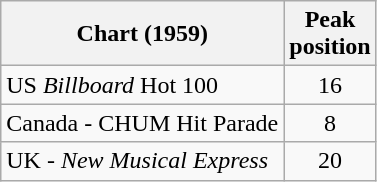<table class="wikitable">
<tr>
<th align="left">Chart (1959)</th>
<th style="text-align:center;">Peak<br>position</th>
</tr>
<tr>
<td align="left">US <em>Billboard</em> Hot 100</td>
<td style="text-align:center;">16</td>
</tr>
<tr>
<td align="left">Canada - CHUM Hit Parade</td>
<td style="text-align:center;">8</td>
</tr>
<tr>
<td align="left">UK - <em>New Musical Express</em></td>
<td style="text-align:center;">20</td>
</tr>
</table>
